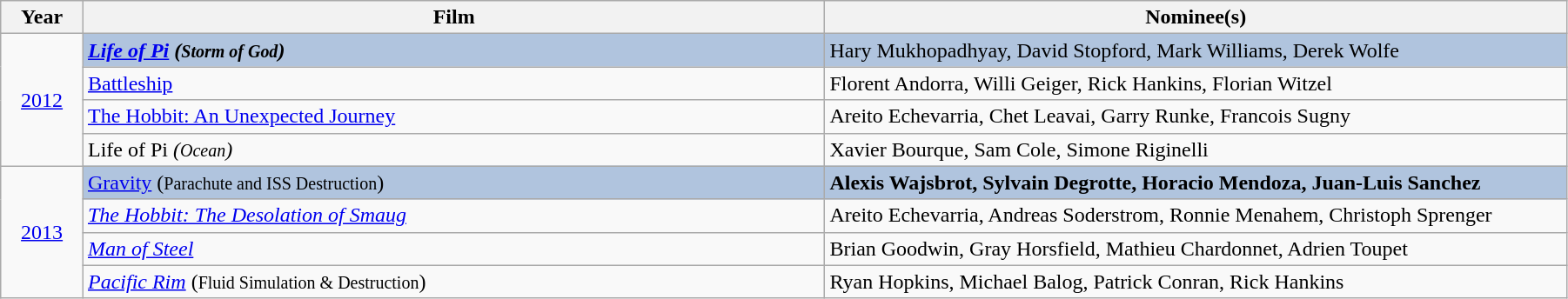<table class="wikitable" width="95%" cellpadding="5">
<tr>
<th width="5%">Year</th>
<th width="45%">Film</th>
<th width="45%">Nominee(s)</th>
</tr>
<tr>
<td rowspan="4" style="text-align:center;"><a href='#'>2012</a><br></td>
<td style="background:#B0C4DE;"><strong><em><a href='#'>Life of Pi</a><em> (<small>Storm of God</small>)<strong></td>
<td style="background:#B0C4DE;"></strong>Hary Mukhopadhyay, David Stopford, Mark Williams, Derek Wolfe<strong></td>
</tr>
<tr>
<td></em><a href='#'>Battleship</a><em></td>
<td>Florent Andorra, Willi Geiger, Rick Hankins, Florian Witzel</td>
</tr>
<tr>
<td></em><a href='#'>The Hobbit: An Unexpected Journey</a><em></td>
<td>Areito Echevarria, Chet Leavai, Garry Runke, Francois Sugny</td>
</tr>
<tr>
<td></em>Life of Pi<em> (<small>Ocean</small>)</td>
<td>Xavier Bourque, Sam Cole, Simone Riginelli</td>
</tr>
<tr>
<td rowspan="4" style="text-align:center;"><a href='#'>2013</a><br></td>
<td style="background:#B0C4DE;"></em></strong><a href='#'>Gravity</a></em> (<small>Parachute and ISS Destruction</small>)</strong></td>
<td style="background:#B0C4DE;"><strong>Alexis Wajsbrot, Sylvain Degrotte, Horacio Mendoza, Juan-Luis Sanchez</strong></td>
</tr>
<tr>
<td><em><a href='#'>The Hobbit: The Desolation of Smaug</a></em></td>
<td>Areito Echevarria, Andreas Soderstrom, Ronnie Menahem, Christoph Sprenger</td>
</tr>
<tr>
<td><em><a href='#'>Man of Steel</a></em></td>
<td>Brian Goodwin, Gray Horsfield, Mathieu Chardonnet, Adrien Toupet</td>
</tr>
<tr>
<td><em><a href='#'>Pacific Rim</a></em> (<small>Fluid Simulation & Destruction</small>)</td>
<td>Ryan Hopkins, Michael Balog, Patrick Conran, Rick Hankins</td>
</tr>
</table>
